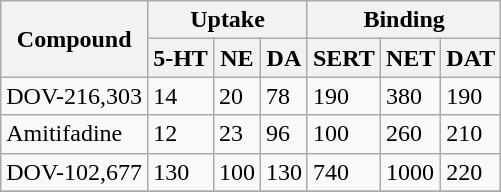<table class="wikitable" border="1">
<tr>
<th rowspan=2>Compound</th>
<th colspan=3>Uptake</th>
<th colspan=3>Binding</th>
</tr>
<tr>
<th>5-HT</th>
<th>NE</th>
<th>DA</th>
<th>SERT</th>
<th>NET</th>
<th>DAT</th>
</tr>
<tr>
<td>DOV-216,303</td>
<td>14</td>
<td>20</td>
<td>78</td>
<td>190</td>
<td>380</td>
<td>190</td>
</tr>
<tr>
<td>Amitifadine</td>
<td>12</td>
<td>23</td>
<td>96</td>
<td>100</td>
<td>260</td>
<td>210</td>
</tr>
<tr>
<td>DOV-102,677</td>
<td>130</td>
<td>100</td>
<td>130</td>
<td>740</td>
<td>1000</td>
<td>220</td>
</tr>
<tr>
</tr>
</table>
